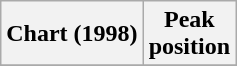<table class="wikitable plainrowheaders">
<tr>
<th>Chart (1998)</th>
<th>Peak<br>position</th>
</tr>
<tr>
</tr>
</table>
